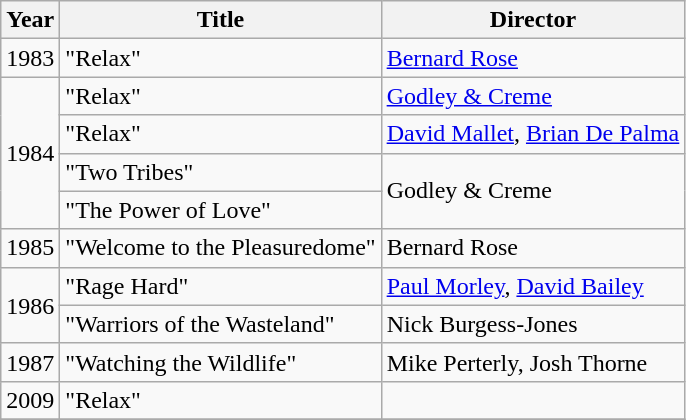<table class="wikitable">
<tr>
<th>Year</th>
<th>Title</th>
<th>Director</th>
</tr>
<tr>
<td>1983</td>
<td>"Relax"</td>
<td><a href='#'>Bernard Rose</a></td>
</tr>
<tr>
<td rowspan="4">1984</td>
<td>"Relax"</td>
<td><a href='#'>Godley & Creme</a></td>
</tr>
<tr>
<td>"Relax"</td>
<td><a href='#'>David Mallet</a>, <a href='#'>Brian De Palma</a></td>
</tr>
<tr>
<td>"Two Tribes"</td>
<td rowspan="2">Godley & Creme</td>
</tr>
<tr>
<td>"The Power of Love"</td>
</tr>
<tr>
<td>1985</td>
<td>"Welcome to the Pleasuredome"</td>
<td>Bernard Rose</td>
</tr>
<tr>
<td rowspan="2">1986</td>
<td>"Rage Hard"</td>
<td><a href='#'>Paul Morley</a>, <a href='#'>David Bailey</a></td>
</tr>
<tr>
<td>"Warriors of the Wasteland"</td>
<td>Nick Burgess-Jones</td>
</tr>
<tr>
<td>1987</td>
<td>"Watching the Wildlife"</td>
<td>Mike Perterly, Josh Thorne</td>
</tr>
<tr>
<td>2009</td>
<td>"Relax"</td>
<td></td>
</tr>
<tr>
</tr>
</table>
